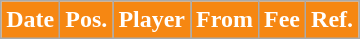<table class="wikitable plainrowheaders sortable">
<tr>
<th style="background:#F68712; color:#FFFFFF;">Date</th>
<th style="background:#F68712; color:#FFFFFF;">Pos.</th>
<th style="background:#F68712; color:#FFFFFF;">Player</th>
<th style="background:#F68712; color:#FFFFFF;">From</th>
<th style="background:#F68712; color:#FFFFFF;">Fee</th>
<th style="background:#F68712; color:#FFFFFF;">Ref.</th>
</tr>
</table>
